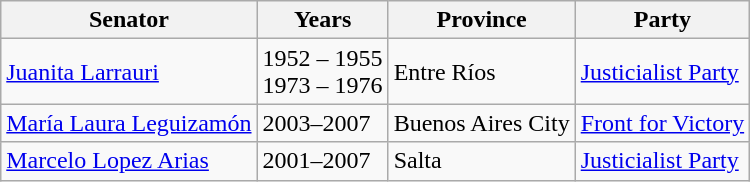<table class=wikitable>
<tr>
<th>Senator</th>
<th>Years</th>
<th>Province</th>
<th>Party</th>
</tr>
<tr>
<td><a href='#'>Juanita Larrauri</a></td>
<td>1952 – 1955<br> 1973 – 1976</td>
<td>Entre Ríos</td>
<td><a href='#'>Justicialist Party</a></td>
</tr>
<tr>
<td><a href='#'>María Laura Leguizamón</a></td>
<td>2003–2007</td>
<td>Buenos Aires City</td>
<td><a href='#'>Front for Victory</a></td>
</tr>
<tr>
<td><a href='#'>Marcelo Lopez Arias</a></td>
<td>2001–2007</td>
<td>Salta</td>
<td><a href='#'>Justicialist Party</a></td>
</tr>
</table>
